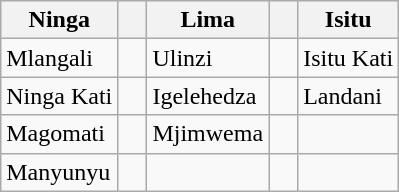<table class="wikitable" border=3>
<tr>
<th>Ninga</th>
<th>   </th>
<th>Lima</th>
<th>   </th>
<th>Isitu</th>
</tr>
<tr>
<td>Mlangali</td>
<td>   </td>
<td>Ulinzi</td>
<td>   </td>
<td>Isitu Kati</td>
</tr>
<tr>
<td>Ninga Kati</td>
<td>   </td>
<td>Igelehedza</td>
<td>   </td>
<td>Landani</td>
</tr>
<tr>
<td>Magomati</td>
<td>   </td>
<td>Mjimwema</td>
<td>   </td>
<td></td>
</tr>
<tr>
<td>Manyunyu</td>
<td>   </td>
<td></td>
<td>   </td>
<td></td>
</tr>
</table>
